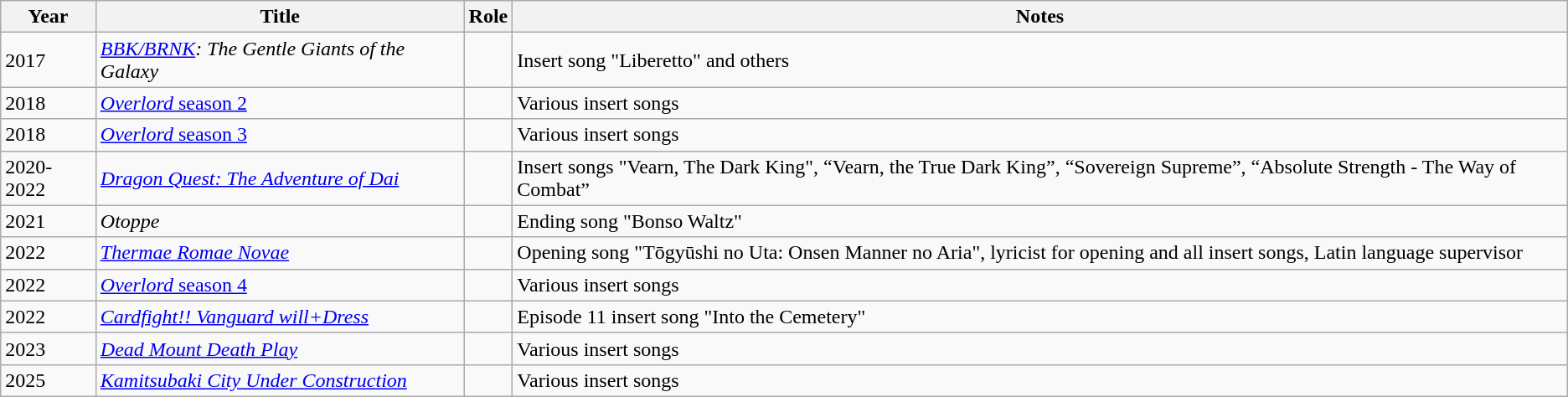<table class="wikitable">
<tr>
<th>Year</th>
<th>Title</th>
<th>Role</th>
<th class="unsortable">Notes</th>
</tr>
<tr>
<td>2017</td>
<td><em><a href='#'>BBK/BRNK</a>: The Gentle Giants of the Galaxy</em></td>
<td></td>
<td>Insert song "Liberetto" and others</td>
</tr>
<tr>
<td>2018</td>
<td><a href='#'><em>Overlord</em> season 2</a></td>
<td></td>
<td>Various insert songs</td>
</tr>
<tr>
<td>2018</td>
<td><a href='#'><em>Overlord</em> season 3</a></td>
<td></td>
<td>Various insert songs</td>
</tr>
<tr>
<td>2020-2022</td>
<td><em><a href='#'>Dragon Quest: The Adventure of Dai</a></em></td>
<td></td>
<td>Insert songs "Vearn, The Dark King", “Vearn, the True Dark King”, “Sovereign Supreme”, “Absolute Strength - The Way of Combat”</td>
</tr>
<tr>
<td>2021</td>
<td><em>Otoppe</em></td>
<td></td>
<td>Ending song "Bonso Waltz"</td>
</tr>
<tr>
<td>2022</td>
<td><em><a href='#'>Thermae Romae Novae</a></em></td>
<td></td>
<td>Opening song "Tōgyūshi no Uta: Onsen Manner no Aria", lyricist for opening and all insert songs, Latin language supervisor</td>
</tr>
<tr>
<td>2022</td>
<td><a href='#'><em>Overlord</em> season 4</a></td>
<td></td>
<td>Various insert songs</td>
</tr>
<tr>
<td>2022</td>
<td><a href='#'><em>Cardfight!! Vanguard will+Dress</em></a></td>
<td></td>
<td>Episode 11 insert song "Into the Cemetery"</td>
</tr>
<tr>
<td>2023</td>
<td><em><a href='#'>Dead Mount Death Play</a></em></td>
<td></td>
<td>Various insert songs</td>
</tr>
<tr>
<td>2025</td>
<td><em><a href='#'>Kamitsubaki City Under Construction</a></em></td>
<td></td>
<td>Various insert songs</td>
</tr>
</table>
